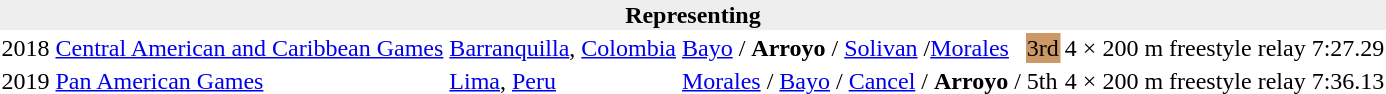<table>
<tr>
<th bgcolor="#eeeeee" colspan="7">Representing </th>
</tr>
<tr>
<td>2018</td>
<td><a href='#'>Central American and Caribbean Games</a></td>
<td align=left> <a href='#'>Barranquilla</a>, <a href='#'>Colombia</a></td>
<td><a href='#'>Bayo</a> / <strong>Arroyo</strong> / <a href='#'>Solivan</a> /<a href='#'>Morales</a></td>
<td bgcolor="cc9966">3rd</td>
<td>4 × 200 m freestyle relay</td>
<td>7:27.29</td>
</tr>
<tr>
<td>2019</td>
<td><a href='#'>Pan American Games</a></td>
<td rowspan=1><a href='#'>Lima</a>, <a href='#'>Peru</a></td>
<td><a href='#'>Morales</a> / <a href='#'>Bayo</a> / <a href='#'>Cancel</a> / <strong>Arroyo</strong> /</td>
<td>5th</td>
<td>4 × 200 m freestyle relay</td>
<td>7:36.13</td>
</tr>
</table>
